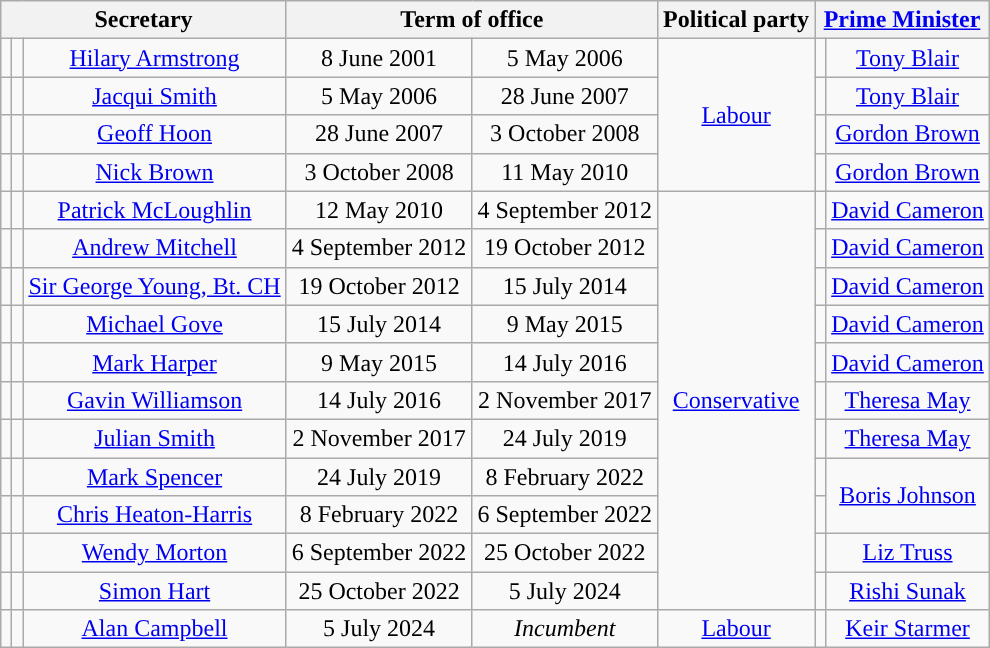<table class="wikitable" style="text-align:center">
<tr>
<th colspan=3>Secretary</th>
<th colspan=2>Term of office</th>
<th>Political party</th>
<th colspan=2><a href='#'>Prime Minister</a></th>
</tr>
<tr style="height:1em">
<td style="background-color:"></td>
<td></td>
<td><a href='#'>Hilary Armstrong</a></td>
<td>8 June 2001</td>
<td>5 May 2006</td>
<td rowspan=4><a href='#'>Labour</a></td>
<td style="background-color:"></td>
<td><a href='#'>Tony Blair</a></td>
</tr>
<tr style="height:1em">
<td style="background-color:"></td>
<td></td>
<td><a href='#'>Jacqui Smith</a></td>
<td>5 May 2006</td>
<td>28 June 2007</td>
<td style="background-color:"></td>
<td><a href='#'>Tony Blair</a></td>
</tr>
<tr style="height:1em">
<td style="background-color:"></td>
<td></td>
<td><a href='#'>Geoff Hoon</a></td>
<td>28 June 2007</td>
<td>3 October 2008</td>
<td style="background-color:"></td>
<td><a href='#'>Gordon Brown</a> <br> </td>
</tr>
<tr style="height:1em">
<td style="background-color:"></td>
<td></td>
<td><a href='#'>Nick Brown</a></td>
<td>3 October 2008</td>
<td>11 May 2010</td>
<td style="background-color:"></td>
<td><a href='#'>Gordon Brown</a> <br> </td>
</tr>
<tr style="height:1em">
<td style="background-color:"></td>
<td></td>
<td><a href='#'>Patrick McLoughlin</a></td>
<td>12 May 2010</td>
<td>4 September 2012</td>
<td rowspan=11><a href='#'>Conservative</a></td>
<td style="background-color:"></td>
<td><a href='#'>David Cameron</a></td>
</tr>
<tr style="height:1em">
<td style="background-color:"></td>
<td></td>
<td><a href='#'>Andrew Mitchell</a></td>
<td>4 September 2012</td>
<td>19 October 2012</td>
<td style="background-color:"></td>
<td><a href='#'>David Cameron</a></td>
</tr>
<tr style="height:1em">
<td style="background-color:"></td>
<td></td>
<td><a href='#'>Sir George Young, Bt. CH</a></td>
<td>19 October 2012</td>
<td>15 July 2014</td>
<td style="background-color:"></td>
<td><a href='#'>David Cameron</a></td>
</tr>
<tr style="height:1em">
<td style="background-color:"></td>
<td></td>
<td><a href='#'>Michael Gove</a></td>
<td>15 July 2014</td>
<td>9 May 2015</td>
<td style="background-color:"></td>
<td><a href='#'>David Cameron</a></td>
</tr>
<tr style="height:1em">
<td style="background-color:"></td>
<td></td>
<td><a href='#'>Mark Harper</a></td>
<td>9 May 2015</td>
<td>14 July 2016</td>
<td style="background-color:"></td>
<td><a href='#'>David Cameron</a><br> </td>
</tr>
<tr style="height:1em">
<td style="background-color:"></td>
<td></td>
<td><a href='#'>Gavin Williamson</a></td>
<td>14 July 2016</td>
<td>2 November 2017</td>
<td style="background-color:"></td>
<td><a href='#'>Theresa May</a><br> </td>
</tr>
<tr style="height:1em">
<td style="background-color:"></td>
<td></td>
<td><a href='#'>Julian Smith</a></td>
<td>2 November 2017</td>
<td>24 July 2019</td>
<td style="background-color:"></td>
<td><a href='#'>Theresa May</a><br> </td>
</tr>
<tr style="height:1em">
<td style="background-color:"></td>
<td></td>
<td><a href='#'>Mark Spencer</a></td>
<td>24 July 2019</td>
<td>8 February 2022</td>
<td style="background-color:"></td>
<td rowspan=2><a href='#'>Boris Johnson</a><br> </td>
</tr>
<tr style="height:1em">
<td style="background-color:"></td>
<td></td>
<td><a href='#'>Chris Heaton-Harris</a></td>
<td>8 February 2022</td>
<td>6 September 2022</td>
<td style="background-color:"></td>
</tr>
<tr style="height:1em">
<td style="background-color:"></td>
<td></td>
<td><a href='#'>Wendy Morton</a></td>
<td>6 September 2022</td>
<td>25 October 2022</td>
<td style="background-color:"></td>
<td><a href='#'>Liz Truss</a><br> </td>
</tr>
<tr style="height:1em">
<td style="background-color:"></td>
<td></td>
<td><a href='#'>Simon Hart</a></td>
<td>25 October 2022</td>
<td>5 July 2024</td>
<td style="background-color:"></td>
<td><a href='#'>Rishi Sunak</a><br> </td>
</tr>
<tr style="height:1em">
<td style="background-color:"></td>
<td></td>
<td><a href='#'>Alan Campbell</a></td>
<td>5 July 2024</td>
<td><em>Incumbent</em></td>
<td><a href='#'>Labour</a></td>
<td style="background-color:"></td>
<td><a href='#'>Keir Starmer</a> <br> </td>
</tr>
</table>
